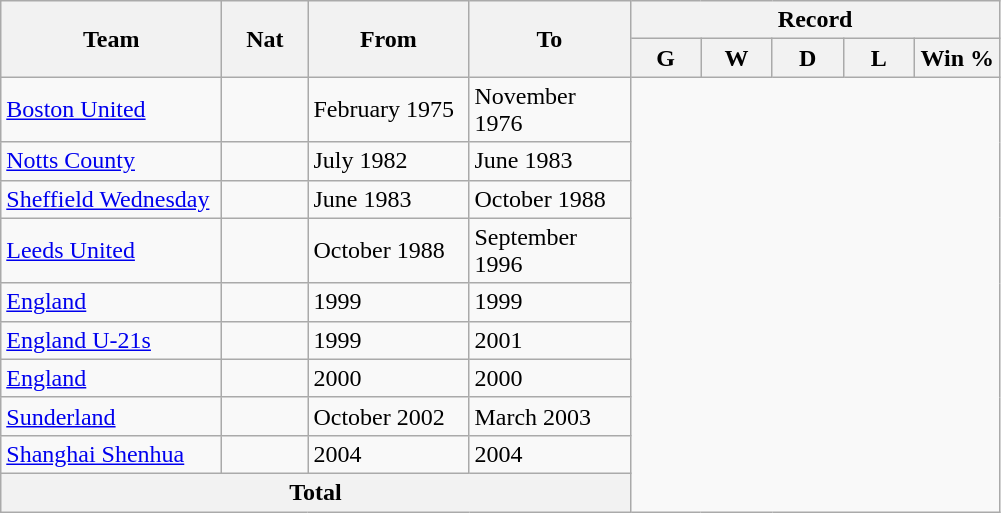<table class="wikitable" style="text-align: center">
<tr>
<th rowspan="2!" style="width:140px;">Team</th>
<th rowspan="2!" style="width:50px;">Nat</th>
<th rowspan="2!" style="width:100px;">From</th>
<th rowspan="2!" style="width:100px;">To</th>
<th colspan=5>Record</th>
</tr>
<tr>
<th width=40>G</th>
<th width=40>W</th>
<th width=40>D</th>
<th width=40>L</th>
<th width=50>Win %</th>
</tr>
<tr>
<td align=left><a href='#'>Boston United</a></td>
<td></td>
<td align=left>February 1975</td>
<td align=left>November 1976<br></td>
</tr>
<tr>
<td align=left><a href='#'>Notts County</a></td>
<td></td>
<td align=left>July 1982</td>
<td align=left>June 1983<br></td>
</tr>
<tr>
<td align=left><a href='#'>Sheffield Wednesday</a></td>
<td></td>
<td align=left>June 1983</td>
<td align=left>October 1988<br></td>
</tr>
<tr>
<td align=left><a href='#'>Leeds United</a></td>
<td></td>
<td align=left>October 1988</td>
<td align=left>September 1996<br></td>
</tr>
<tr>
<td align=left><a href='#'>England</a></td>
<td></td>
<td align=left>1999</td>
<td align=left>1999<br></td>
</tr>
<tr>
<td align=left><a href='#'>England U-21s</a></td>
<td></td>
<td align=left>1999</td>
<td align=left>2001<br></td>
</tr>
<tr>
<td align=left><a href='#'>England</a></td>
<td></td>
<td align=left>2000</td>
<td align=left>2000<br></td>
</tr>
<tr>
<td align=left><a href='#'>Sunderland</a></td>
<td></td>
<td align=left>October 2002</td>
<td align=left>March 2003<br></td>
</tr>
<tr>
<td align=left><a href='#'>Shanghai Shenhua</a></td>
<td></td>
<td align=left>2004</td>
<td align=left>2004<br></td>
</tr>
<tr>
<th colspan="4">Total<br></th>
</tr>
</table>
